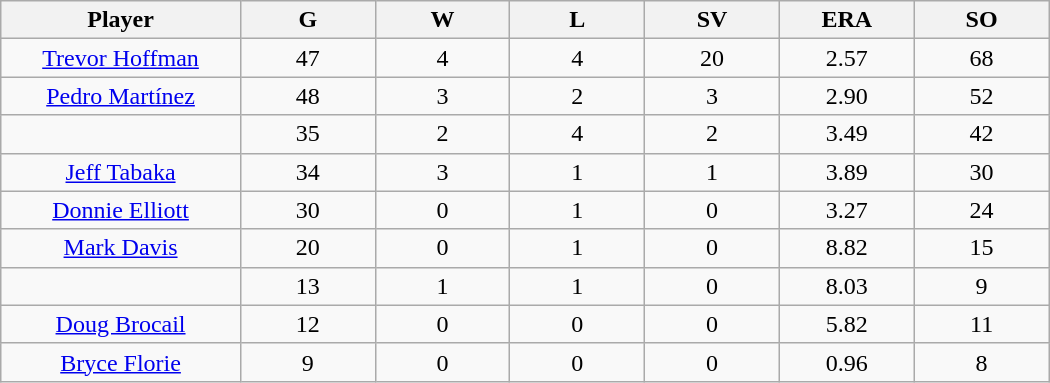<table class="wikitable sortable">
<tr>
<th bgcolor="#DDDDFF" width="16%">Player</th>
<th bgcolor="#DDDDFF" width="9%">G</th>
<th bgcolor="#DDDDFF" width="9%">W</th>
<th bgcolor="#DDDDFF" width="9%">L</th>
<th bgcolor="#DDDDFF" width="9%">SV</th>
<th bgcolor="#DDDDFF" width="9%">ERA</th>
<th bgcolor="#DDDDFF" width="9%">SO</th>
</tr>
<tr align="center">
<td><a href='#'>Trevor Hoffman</a></td>
<td>47</td>
<td>4</td>
<td>4</td>
<td>20</td>
<td>2.57</td>
<td>68</td>
</tr>
<tr align=center>
<td><a href='#'>Pedro Martínez</a></td>
<td>48</td>
<td>3</td>
<td>2</td>
<td>3</td>
<td>2.90</td>
<td>52</td>
</tr>
<tr align=center>
<td></td>
<td>35</td>
<td>2</td>
<td>4</td>
<td>2</td>
<td>3.49</td>
<td>42</td>
</tr>
<tr align="center">
<td><a href='#'>Jeff Tabaka</a></td>
<td>34</td>
<td>3</td>
<td>1</td>
<td>1</td>
<td>3.89</td>
<td>30</td>
</tr>
<tr align=center>
<td><a href='#'>Donnie Elliott</a></td>
<td>30</td>
<td>0</td>
<td>1</td>
<td>0</td>
<td>3.27</td>
<td>24</td>
</tr>
<tr align=center>
<td><a href='#'>Mark Davis</a></td>
<td>20</td>
<td>0</td>
<td>1</td>
<td>0</td>
<td>8.82</td>
<td>15</td>
</tr>
<tr align=center>
<td></td>
<td>13</td>
<td>1</td>
<td>1</td>
<td>0</td>
<td>8.03</td>
<td>9</td>
</tr>
<tr align="center">
<td><a href='#'>Doug Brocail</a></td>
<td>12</td>
<td>0</td>
<td>0</td>
<td>0</td>
<td>5.82</td>
<td>11</td>
</tr>
<tr align=center>
<td><a href='#'>Bryce Florie</a></td>
<td>9</td>
<td>0</td>
<td>0</td>
<td>0</td>
<td>0.96</td>
<td>8</td>
</tr>
</table>
